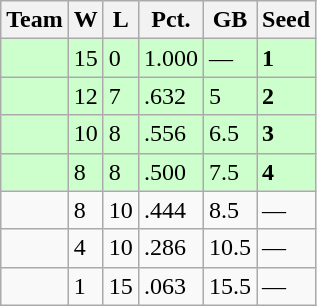<table class=wikitable>
<tr>
<th>Team</th>
<th>W</th>
<th>L</th>
<th>Pct.</th>
<th>GB</th>
<th>Seed</th>
</tr>
<tr bgcolor=ccffcc>
<td></td>
<td>15</td>
<td>0</td>
<td>1.000</td>
<td>—</td>
<td><strong>1</strong></td>
</tr>
<tr bgcolor=ccffcc>
<td></td>
<td>12</td>
<td>7</td>
<td>.632</td>
<td>5</td>
<td><strong>2</strong></td>
</tr>
<tr bgcolor=ccffcc>
<td></td>
<td>10</td>
<td>8</td>
<td>.556</td>
<td>6.5</td>
<td><strong>3</strong></td>
</tr>
<tr bgcolor=ccffcc>
<td></td>
<td>8</td>
<td>8</td>
<td>.500</td>
<td>7.5</td>
<td><strong>4</strong></td>
</tr>
<tr>
<td></td>
<td>8</td>
<td>10</td>
<td>.444</td>
<td>8.5</td>
<td>—</td>
</tr>
<tr>
<td></td>
<td>4</td>
<td>10</td>
<td>.286</td>
<td>10.5</td>
<td>—</td>
</tr>
<tr>
<td></td>
<td>1</td>
<td>15</td>
<td>.063</td>
<td>15.5</td>
<td>—</td>
</tr>
</table>
